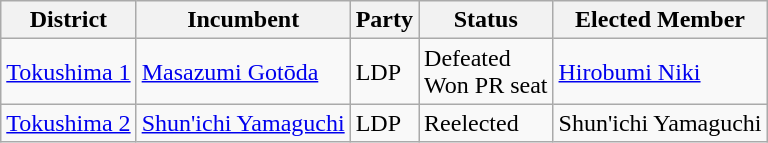<table class="wikitable">
<tr>
<th>District</th>
<th>Incumbent</th>
<th>Party</th>
<th>Status</th>
<th>Elected Member</th>
</tr>
<tr>
<td><a href='#'>Tokushima 1</a></td>
<td><a href='#'>Masazumi Gotōda</a></td>
<td>LDP</td>
<td>Defeated<br>Won PR seat</td>
<td><a href='#'>Hirobumi Niki</a></td>
</tr>
<tr>
<td><a href='#'>Tokushima 2</a></td>
<td><a href='#'>Shun'ichi Yamaguchi</a></td>
<td>LDP</td>
<td>Reelected</td>
<td>Shun'ichi Yamaguchi</td>
</tr>
</table>
